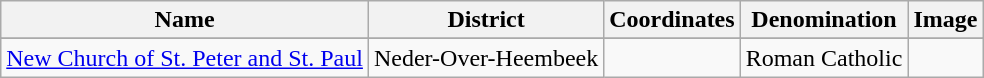<table class="wikitable sortable">
<tr>
<th>Name</th>
<th>District</th>
<th>Coordinates</th>
<th>Denomination</th>
<th>Image</th>
</tr>
<tr>
</tr>
<tr>
<td><a href='#'>New Church of St. Peter and St. Paul</a></td>
<td>Neder-Over-Heembeek</td>
<td></td>
<td>Roman Catholic</td>
<td></td>
</tr>
</table>
